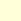<table border="0"  cellpadding="5"  style="float:right; background:#ffffd9; margin-left:10px;">
<tr>
<td style="background:#ffffd9;"></td>
</tr>
</table>
